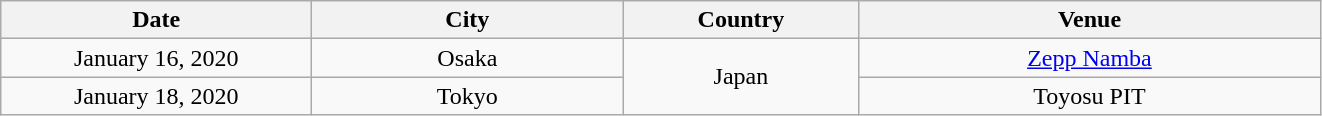<table class="wikitable" style="text-align:center;">
<tr>
<th width="200">Date</th>
<th width="200">City</th>
<th width="150">Country</th>
<th width="300">Venue</th>
</tr>
<tr>
<td>January 16, 2020</td>
<td>Osaka</td>
<td rowspan="2">Japan</td>
<td><a href='#'>Zepp Namba</a></td>
</tr>
<tr>
<td>January 18, 2020</td>
<td>Tokyo</td>
<td>Toyosu PIT</td>
</tr>
</table>
